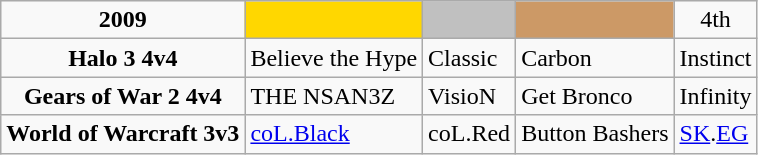<table class="wikitable" style="text-align:left">
<tr>
<td style="text-align:center"><strong>2009</strong></td>
<td style="text-align:center; background:gold;"></td>
<td style="text-align:center; background:silver;"></td>
<td style="text-align:center; background:#c96;"></td>
<td style="text-align:center">4th</td>
</tr>
<tr>
<td style="text-align:center"><strong>Halo 3 4v4</strong></td>
<td> Believe the Hype</td>
<td> Classic</td>
<td> Carbon</td>
<td> Instinct</td>
</tr>
<tr>
<td style="text-align:center"><strong>Gears of War 2 4v4</strong></td>
<td> THE NSAN3Z</td>
<td> VisioN</td>
<td> Get Bronco</td>
<td> Infinity</td>
</tr>
<tr>
<td style="text-align:center"><strong>World of Warcraft 3v3</strong></td>
<td> <a href='#'>coL.Black</a></td>
<td> coL.Red</td>
<td> Button Bashers</td>
<td> <a href='#'>SK</a>.<a href='#'>EG</a></td>
</tr>
</table>
